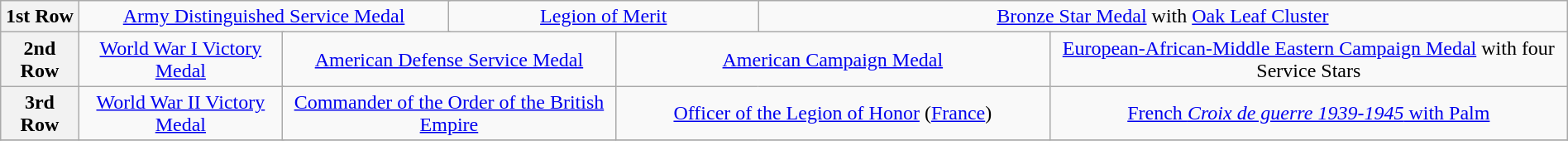<table class="wikitable" style="margin:1em auto; text-align:center;">
<tr>
<th>1st Row</th>
<td colspan="6"><a href='#'>Army Distinguished Service Medal</a></td>
<td colspan="5"><a href='#'>Legion of Merit</a></td>
<td colspan="4"><a href='#'>Bronze Star Medal</a> with <a href='#'>Oak Leaf Cluster</a></td>
</tr>
<tr>
<th>2nd Row</th>
<td colspan="4"><a href='#'>World War I Victory Medal</a></td>
<td colspan="4"><a href='#'>American Defense Service Medal</a></td>
<td colspan="4"><a href='#'>American Campaign Medal</a></td>
<td colspan="4"><a href='#'>European-African-Middle Eastern Campaign Medal</a> with four Service Stars</td>
</tr>
<tr>
<th>3rd Row</th>
<td colspan="4"><a href='#'>World War II Victory Medal</a></td>
<td colspan="4"><a href='#'>Commander of the Order of the British Empire</a></td>
<td colspan="4"><a href='#'>Officer of the Legion of Honor</a> (<a href='#'>France</a>)</td>
<td colspan="4"><a href='#'>French <em>Croix de guerre 1939-1945</em> with Palm</a></td>
</tr>
<tr>
</tr>
</table>
